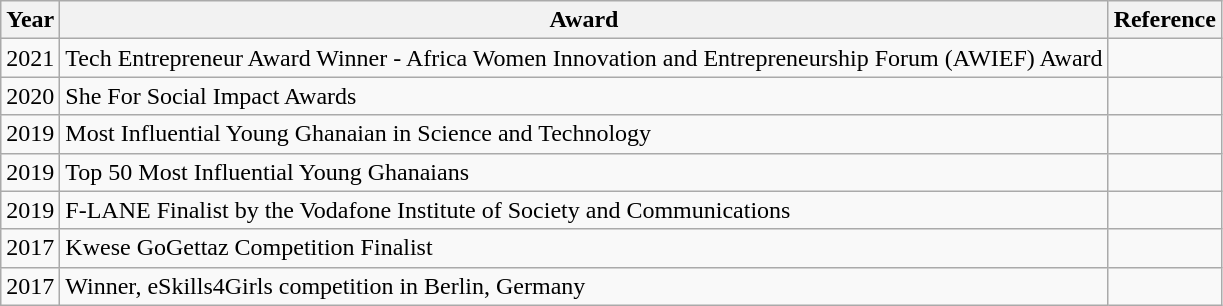<table class="wikitable">
<tr>
<th>Year</th>
<th>Award</th>
<th>Reference</th>
</tr>
<tr>
<td>2021</td>
<td>Tech Entrepreneur Award Winner - Africa Women Innovation and Entrepreneurship Forum (AWIEF) Award</td>
<td></td>
</tr>
<tr>
<td>2020</td>
<td>She For Social Impact Awards</td>
<td></td>
</tr>
<tr>
<td>2019</td>
<td>Most Influential Young Ghanaian in Science and Technology</td>
<td></td>
</tr>
<tr>
<td>2019</td>
<td>Top 50 Most Influential Young Ghanaians</td>
<td></td>
</tr>
<tr>
<td>2019</td>
<td>F-LANE Finalist by the Vodafone Institute of Society and Communications</td>
<td></td>
</tr>
<tr>
<td>2017</td>
<td>Kwese GoGettaz Competition Finalist</td>
<td></td>
</tr>
<tr>
<td>2017</td>
<td>Winner, eSkills4Girls competition in Berlin, Germany</td>
<td></td>
</tr>
</table>
